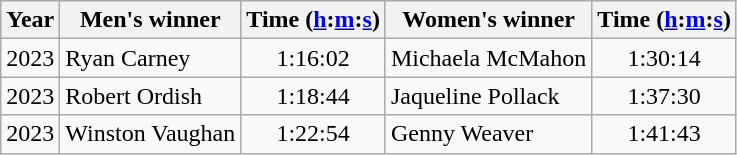<table class="wikitable sortable" style="text-align:center">
<tr>
<th>Year</th>
<th class=unsortable>Men's winner</th>
<th>Time (<a href='#'>h</a>:<a href='#'>m</a>:<a href='#'>s</a>)</th>
<th class=unsortable>Women's winner</th>
<th>Time (<a href='#'>h</a>:<a href='#'>m</a>:<a href='#'>s</a>)</th>
</tr>
<tr>
<td>2023</td>
<td align=left>Ryan Carney</td>
<td>1:16:02</td>
<td align=left>Michaela McMahon</td>
<td>1:30:14</td>
</tr>
<tr>
<td>2023</td>
<td align=left>Robert Ordish</td>
<td>1:18:44</td>
<td align=left>Jaqueline Pollack</td>
<td>1:37:30</td>
</tr>
<tr>
<td>2023</td>
<td align=left>Winston Vaughan</td>
<td>1:22:54</td>
<td align=left>Genny Weaver</td>
<td>1:41:43</td>
</tr>
</table>
